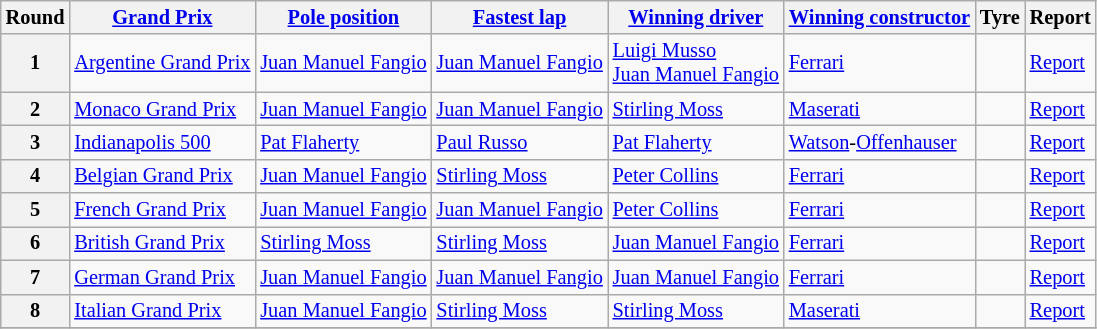<table class="wikitable sortable" style="font-size:85%">
<tr>
<th>Round</th>
<th><a href='#'>Grand Prix</a></th>
<th><a href='#'>Pole position</a></th>
<th><a href='#'>Fastest lap</a></th>
<th><a href='#'>Winning driver</a></th>
<th><a href='#'>Winning constructor</a></th>
<th>Tyre</th>
<th>Report</th>
</tr>
<tr>
<th>1</th>
<td> <a href='#'>Argentine Grand Prix</a></td>
<td> <a href='#'>Juan Manuel Fangio</a></td>
<td> <a href='#'>Juan Manuel Fangio</a></td>
<td> <a href='#'>Luigi Musso</a><br> <a href='#'>Juan Manuel Fangio</a></td>
<td> <a href='#'>Ferrari</a></td>
<td></td>
<td><a href='#'>Report</a></td>
</tr>
<tr>
<th>2</th>
<td> <a href='#'>Monaco Grand Prix</a></td>
<td> <a href='#'>Juan Manuel Fangio</a></td>
<td> <a href='#'>Juan Manuel Fangio</a></td>
<td> <a href='#'>Stirling Moss</a></td>
<td> <a href='#'>Maserati</a></td>
<td></td>
<td><a href='#'>Report</a></td>
</tr>
<tr>
<th>3</th>
<td> <a href='#'>Indianapolis 500</a></td>
<td> <a href='#'>Pat Flaherty</a></td>
<td> <a href='#'>Paul Russo</a></td>
<td> <a href='#'>Pat Flaherty</a></td>
<td> <a href='#'>Watson</a>-<a href='#'>Offenhauser</a></td>
<td></td>
<td><a href='#'>Report</a></td>
</tr>
<tr>
<th>4</th>
<td> <a href='#'>Belgian Grand Prix</a></td>
<td> <a href='#'>Juan Manuel Fangio</a></td>
<td> <a href='#'>Stirling Moss</a></td>
<td> <a href='#'>Peter Collins</a></td>
<td> <a href='#'>Ferrari</a></td>
<td></td>
<td><a href='#'>Report</a></td>
</tr>
<tr>
<th>5</th>
<td> <a href='#'>French Grand Prix</a></td>
<td> <a href='#'>Juan Manuel Fangio</a></td>
<td> <a href='#'>Juan Manuel Fangio</a></td>
<td> <a href='#'>Peter Collins</a></td>
<td> <a href='#'>Ferrari</a></td>
<td></td>
<td><a href='#'>Report</a></td>
</tr>
<tr>
<th>6</th>
<td> <a href='#'>British Grand Prix</a></td>
<td> <a href='#'>Stirling Moss</a></td>
<td> <a href='#'>Stirling Moss</a></td>
<td> <a href='#'>Juan Manuel Fangio</a></td>
<td> <a href='#'>Ferrari</a></td>
<td></td>
<td><a href='#'>Report</a></td>
</tr>
<tr>
<th>7</th>
<td> <a href='#'>German Grand Prix</a></td>
<td> <a href='#'>Juan Manuel Fangio</a></td>
<td> <a href='#'>Juan Manuel Fangio</a></td>
<td> <a href='#'>Juan Manuel Fangio</a></td>
<td> <a href='#'>Ferrari</a></td>
<td></td>
<td><a href='#'>Report</a></td>
</tr>
<tr>
<th>8</th>
<td> <a href='#'>Italian Grand Prix</a></td>
<td> <a href='#'>Juan Manuel Fangio</a></td>
<td> <a href='#'>Stirling Moss</a></td>
<td> <a href='#'>Stirling Moss</a></td>
<td> <a href='#'>Maserati</a></td>
<td></td>
<td><a href='#'>Report</a></td>
</tr>
<tr>
</tr>
</table>
